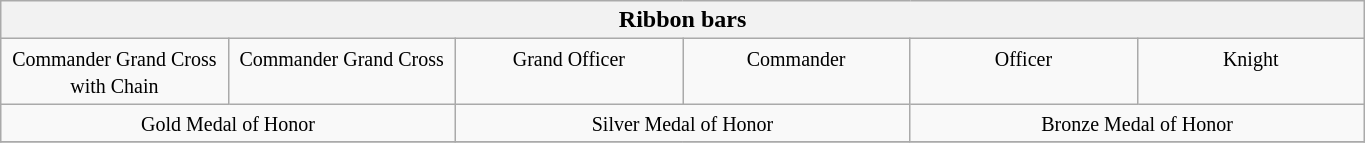<table align=left class=wikitable width=72%>
<tr>
<th colspan=6><strong>Ribbon bars</strong></th>
</tr>
<tr>
<td width=12% valign=top align=center><small>Commander Grand Cross with Chain</small></td>
<td width=12% valign=top align=center><small>Commander Grand Cross</small></td>
<td width=12% valign=top align=center><small>Grand Officer</small></td>
<td width=12% valign=top align=center><small>Commander</small></td>
<td width=12% valign=top align=center><small>Officer</small></td>
<td width=12% valign=top align=center><small>Knight</small></td>
</tr>
<tr>
<td ! colspan=2 width=24% valign=top align=center><small>Gold Medal of Honor</small></td>
<td ! colspan=2 width=24% valign=top align=center><small>Silver Medal of Honor</small></td>
<td ! colspan=2 width=24% valign=top align=center><small>Bronze Medal of Honor</small></td>
</tr>
<tr>
</tr>
</table>
